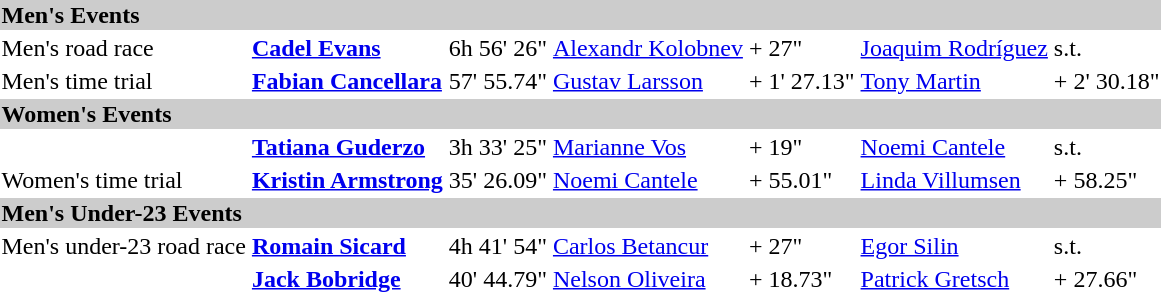<table>
<tr bgcolor="#cccccc">
<td colspan=7><strong>Men's Events</strong></td>
</tr>
<tr>
<td>Men's road race<br></td>
<td><strong><a href='#'>Cadel Evans</a></strong><br><small></small></td>
<td>6h 56' 26"</td>
<td><a href='#'>Alexandr Kolobnev</a><br><small></small></td>
<td>+ 27"</td>
<td><a href='#'>Joaquim Rodríguez</a><br><small></small></td>
<td>s.t.</td>
</tr>
<tr>
<td>Men's time trial<br></td>
<td><strong><a href='#'>Fabian Cancellara</a></strong><br><small></small></td>
<td>57' 55.74"</td>
<td><a href='#'>Gustav Larsson</a><br><small></small></td>
<td>+ 1' 27.13"</td>
<td><a href='#'>Tony Martin</a><br><small></small></td>
<td>+ 2' 30.18"</td>
</tr>
<tr bgcolor="#cccccc">
<td colspan=7><strong>Women's Events</strong></td>
</tr>
<tr>
<td><br></td>
<td><strong><a href='#'>Tatiana Guderzo</a></strong><br><small></small></td>
<td>3h 33' 25"</td>
<td><a href='#'>Marianne Vos</a><br><small></small></td>
<td>+ 19"</td>
<td><a href='#'>Noemi Cantele</a><br><small></small></td>
<td>s.t.</td>
</tr>
<tr>
<td>Women's time trial<br></td>
<td><strong><a href='#'>Kristin Armstrong</a></strong><br><small></small></td>
<td>35' 26.09"</td>
<td><a href='#'>Noemi Cantele</a><br><small></small></td>
<td>+ 55.01"</td>
<td><a href='#'>Linda Villumsen</a><br><small></small></td>
<td>+ 58.25"</td>
</tr>
<tr bgcolor="#cccccc">
<td colspan=7><strong>Men's Under-23 Events</strong></td>
</tr>
<tr>
<td>Men's under-23 road race<br></td>
<td><strong><a href='#'>Romain Sicard</a></strong><br><small></small></td>
<td>4h 41' 54"</td>
<td><a href='#'>Carlos Betancur</a><br><small></small></td>
<td>+ 27"</td>
<td><a href='#'>Egor Silin</a><br><small></small></td>
<td>s.t.</td>
</tr>
<tr>
<td><br></td>
<td><strong><a href='#'>Jack Bobridge</a></strong><br><small></small></td>
<td nowrap>40' 44.79"</td>
<td><a href='#'>Nelson Oliveira</a><br><small></small></td>
<td>+ 18.73"</td>
<td><a href='#'>Patrick Gretsch</a><br><small></small></td>
<td>+ 27.66"</td>
</tr>
</table>
